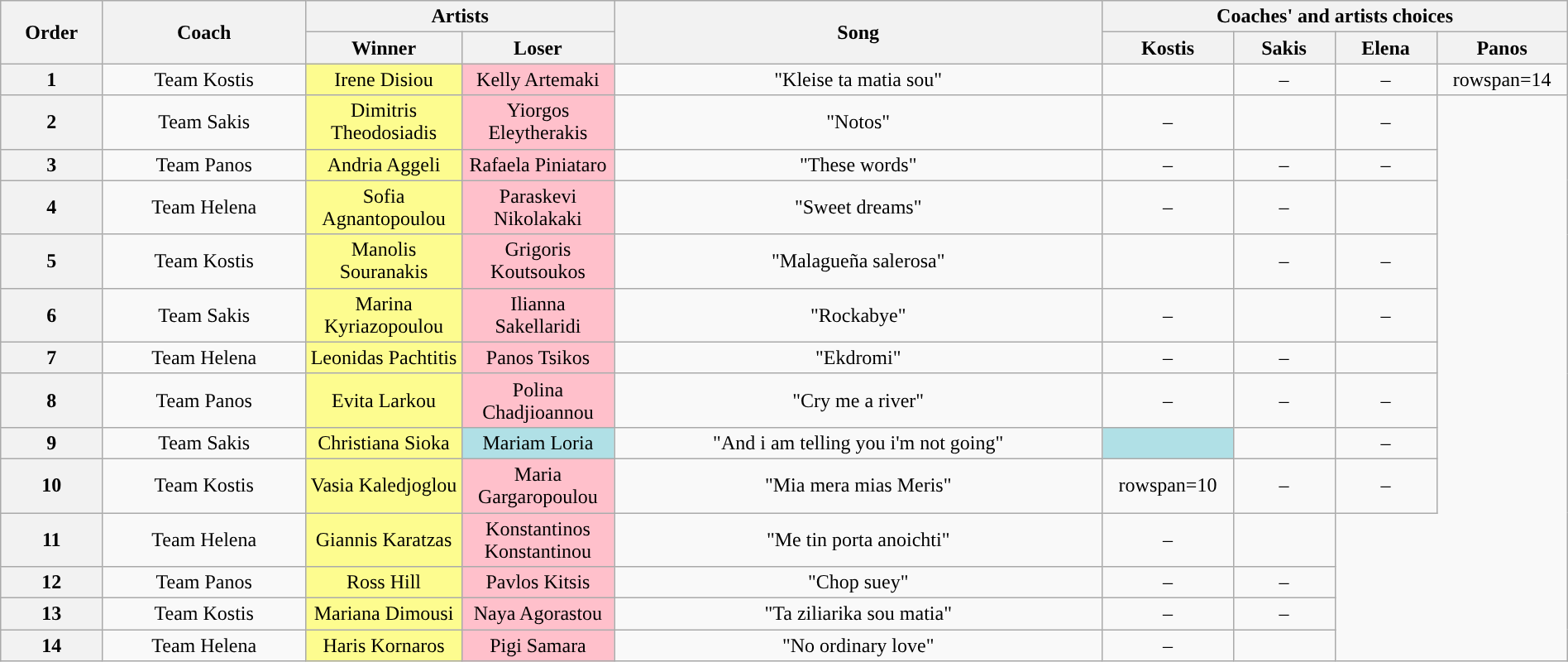<table class="wikitable" style="text-align:center; width:100%;">
<tr>
<th scope="col" style="width:05%;" rowspan="2">Order</th>
<th scope="col" style="width:10%;" rowspan="2">Coach</th>
<th scope="col" style="width:26%;" colspan="2">Artists</th>
<th scope="col" style="width:24%;" rowspan="2">Song</th>
<th scope="col" style="width:20%;" colspan="4">Coaches' and artists choices</th>
</tr>
<tr>
<th style="width:05%;">Winner</th>
<th style="width:05%;">Loser</th>
<th style="width:05%;">Kostis</th>
<th style="width:05%;">Sakis</th>
<th style="width:05%;">Elena</th>
<th style="width:05%;">Panos</th>
</tr>
<tr>
<th scope="col">1</th>
<td>Team Kostis</td>
<td style="background:#fdfc8f;text-align:center;">Irene Disiou</td>
<td style="background:pink;text-align:center;">Kelly Artemaki</td>
<td>"Kleise ta matia sou"</td>
<td></td>
<td>–</td>
<td>–</td>
<td>rowspan=14 </td>
</tr>
<tr>
<th scope="col">2</th>
<td>Team Sakis</td>
<td style="background:#fdfc8f;text-align:center;">Dimitris Theodosiadis</td>
<td style="background:pink;text-align:center;">Yiorgos Eleytherakis</td>
<td>"Notos"</td>
<td>–</td>
<td></td>
<td>–</td>
</tr>
<tr>
<th scope="col">3</th>
<td>Team Panos</td>
<td style="background:#fdfc8f;text-align:center;">Andria Aggeli</td>
<td style="background:pink;text-align:center;">Rafaela Piniataro</td>
<td>"These words"</td>
<td>–</td>
<td>–</td>
<td>–</td>
</tr>
<tr>
<th scope="col">4</th>
<td>Team Helena</td>
<td style="background:#fdfc8f;text-align:center;">Sofia Agnantopoulou</td>
<td style="background:pink;text-align:center;">Paraskevi Nikolakaki</td>
<td>"Sweet dreams"</td>
<td>–</td>
<td>–</td>
<td></td>
</tr>
<tr>
<th scope="col">5</th>
<td>Team Kostis</td>
<td style="background:#fdfc8f;text-align:center;">Manolis Souranakis</td>
<td style="background:pink;text-align:center;">Grigoris Koutsoukos</td>
<td>"Malagueña salerosa"</td>
<td></td>
<td>–</td>
<td>–</td>
</tr>
<tr>
<th scope="col">6</th>
<td>Team Sakis</td>
<td style="background:#fdfc8f;text-align:center;">Marina Kyriazopoulou</td>
<td style="background:pink;text-align:center;">Ilianna Sakellaridi</td>
<td>"Rockabye"</td>
<td>–</td>
<td></td>
<td>–</td>
</tr>
<tr>
<th scope="col">7</th>
<td>Team Helena</td>
<td style="background:#fdfc8f;text-align:center;">Leonidas Pachtitis</td>
<td style="background:pink;text-align:center;">Panos Tsikos</td>
<td>"Ekdromi"</td>
<td>–</td>
<td>–</td>
<td></td>
</tr>
<tr>
<th scope="col">8</th>
<td>Team Panos</td>
<td style="background:#fdfc8f;text-align:center;">Evita Larkou</td>
<td style="background:pink;text-align:center;">Polina Chadjioannou</td>
<td>"Cry me a river"</td>
<td>–</td>
<td>–</td>
<td>–</td>
</tr>
<tr>
<th scope="col">9</th>
<td>Team Sakis</td>
<td style="background:#fdfc8f;text-align:center;">Christiana Sioka</td>
<td style="background:#b0e0e6;text-align:center;">Mariam Loria</td>
<td>"And i am telling you i'm not going"</td>
<td style="background:#b0e0e6;"></td>
<td></td>
<td>–</td>
</tr>
<tr>
<th scope="col">10</th>
<td>Team Kostis</td>
<td style="background:#fdfc8f;text-align:center;">Vasia Kaledjoglou</td>
<td style="background:pink;text-align:center;">Maria Gargaropoulou</td>
<td>"Mia mera mias Meris"</td>
<td>rowspan=10 </td>
<td>–</td>
<td>–</td>
</tr>
<tr>
<th scope="col">11</th>
<td>Team Helena</td>
<td style="background:#fdfc8f;text-align:center;">Giannis Karatzas</td>
<td style="background:pink;text-align:center;">Konstantinos Konstantinou</td>
<td>"Me tin porta anoichti"</td>
<td>–</td>
<td></td>
</tr>
<tr>
<th scope="col">12</th>
<td>Team Panos</td>
<td style="background:#fdfc8f;text-align:center;">Ross Hill</td>
<td style="background:pink;text-align:center;">Pavlos Kitsis</td>
<td>"Chop suey"</td>
<td>–</td>
<td>–</td>
</tr>
<tr>
<th scope="col">13</th>
<td>Team Kostis</td>
<td style="background:#fdfc8f;text-align:center;">Mariana Dimousi</td>
<td style="background:pink;text-align:center;">Naya Agorastou</td>
<td>"Ta ziliarika sou matia"</td>
<td>–</td>
<td>–</td>
</tr>
<tr>
<th scope="col">14</th>
<td>Team Helena</td>
<td style="background:#fdfc8f;text-align:center;">Haris Kornaros</td>
<td style="background:pink;text-align:center;">Pigi Samara</td>
<td>"No ordinary love"</td>
<td>–</td>
<td></td>
</tr>
</table>
